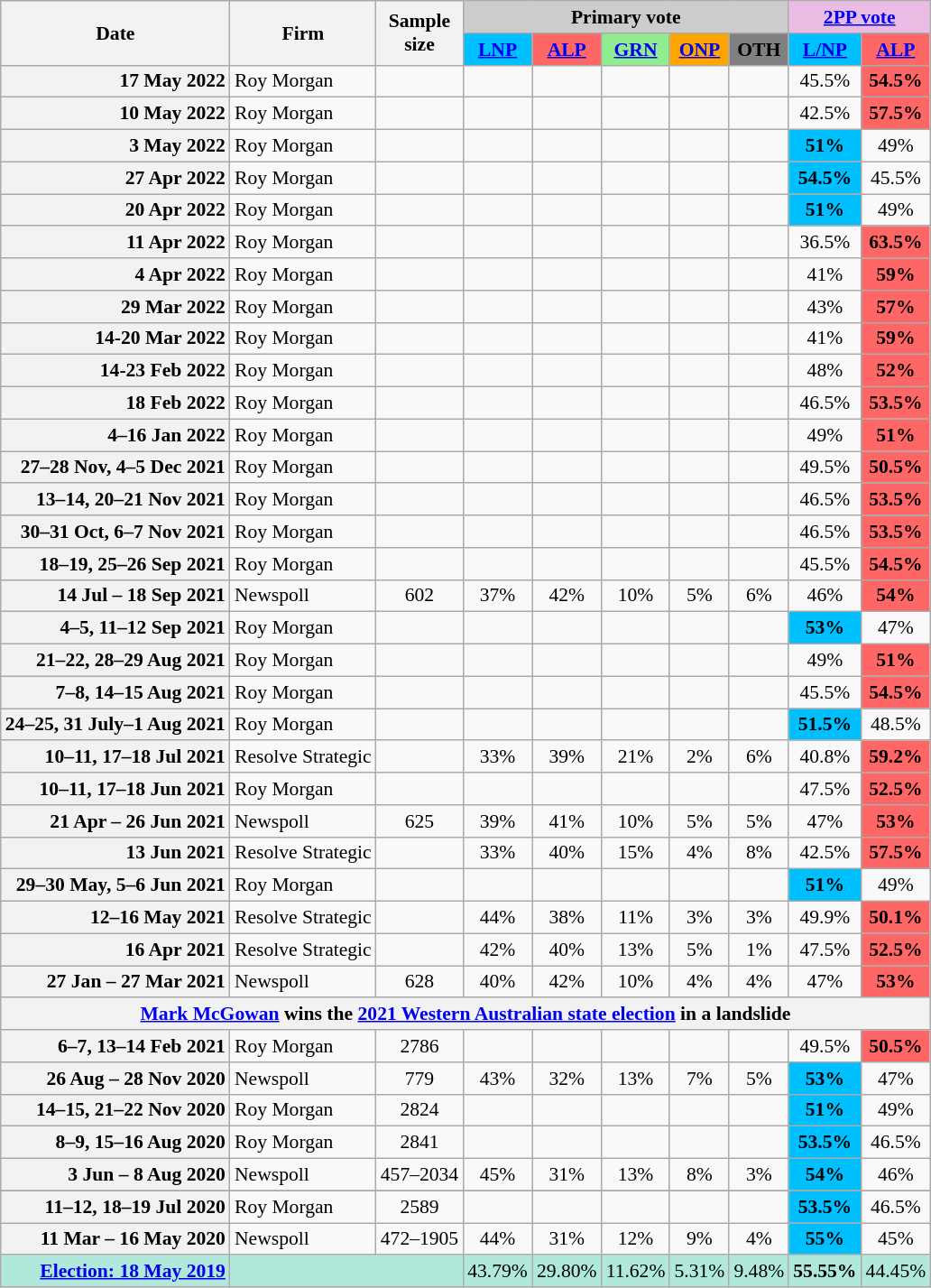<table class="nowrap wikitable mw-datatable" style=text-align:center;font-size:90%>
<tr>
<th rowspan=2>Date</th>
<th rowspan=2>Firm</th>
<th rowspan=2>Sample<br>size</th>
<th colspan=5 class=unsortable style=background:#ccc>Primary vote</th>
<th colspan=2 class=unsortable style=background:#ebbce3><a href='#'>2PP vote</a></th>
</tr>
<tr>
<th style=background:#00bfff><a href='#'>LNP</a></th>
<th style=background:#f66><a href='#'>ALP</a></th>
<th style=background:#90ee90><a href='#'>GRN</a></th>
<th style=background:orange><a href='#'>ONP</a></th>
<th style=background:gray>OTH</th>
<th style=background:#00bfff><a href='#'>L/NP</a></th>
<th style=background:#f66><a href='#'>ALP</a></th>
</tr>
<tr>
<th style=text-align:right data-sort-value=17-May-2022>17 May 2022</th>
<td style=text-align:left>Roy Morgan</td>
<td></td>
<td></td>
<td></td>
<td></td>
<td></td>
<td></td>
<td>45.5%</td>
<th style=background:#f66><strong>54.5%</strong></th>
</tr>
<tr>
<th style=text-align:right data-sort-value=10-May-2022>10 May 2022</th>
<td style=text-align:left>Roy Morgan</td>
<td></td>
<td></td>
<td></td>
<td></td>
<td></td>
<td></td>
<td>42.5%</td>
<th style=background:#f66><strong>57.5%</strong></th>
</tr>
<tr>
<th style=text-align:right data-sort-value=3-May-2022>3 May 2022</th>
<td style=text-align:left>Roy Morgan</td>
<td></td>
<td></td>
<td></td>
<td></td>
<td></td>
<td></td>
<th style=background:#00bfff><strong>51%</strong></th>
<td>49%</td>
</tr>
<tr>
<th style=text-align:right data-sort-value=27-Apr-2022>27 Apr 2022</th>
<td style=text-align:left>Roy Morgan</td>
<td></td>
<td></td>
<td></td>
<td></td>
<td></td>
<td></td>
<th style=background:#00bfff>54.5%</th>
<td>45.5%</td>
</tr>
<tr>
<th style=text-align:right data-sort-value=20-Apr-2022>20 Apr 2022</th>
<td style=text-align:left>Roy Morgan</td>
<td></td>
<td></td>
<td></td>
<td></td>
<td></td>
<td></td>
<th style=background:#00bfff><strong>51%</strong></th>
<td>49%</td>
</tr>
<tr>
<th style=text-align:right data-sort-value=11-Apr-2022>11 Apr 2022</th>
<td style=text-align:left>Roy Morgan</td>
<td></td>
<td></td>
<td></td>
<td></td>
<td></td>
<td></td>
<td>36.5%</td>
<th style=background:#f66><strong>63.5%</strong></th>
</tr>
<tr>
<th style=text-align:right data-sort-value=4-Apr-2022>4 Apr 2022</th>
<td style=text-align:left>Roy Morgan</td>
<td></td>
<td></td>
<td></td>
<td></td>
<td></td>
<td></td>
<td>41%</td>
<th style=background:#f66><strong>59%</strong></th>
</tr>
<tr>
<th style=text-align:right data-sort-value=29-Mar-2022>29 Mar 2022</th>
<td style=text-align:left>Roy Morgan</td>
<td></td>
<td></td>
<td></td>
<td></td>
<td></td>
<td></td>
<td>43%</td>
<th style=background:#f66><strong>57%</strong></th>
</tr>
<tr>
<th style=text-align:right data-sort-value=20-Mar-2022>14-20 Mar 2022</th>
<td style=text-align:left>Roy Morgan</td>
<td></td>
<td></td>
<td></td>
<td></td>
<td></td>
<td></td>
<td>41%</td>
<th style=background:#f66><strong>59%</strong></th>
</tr>
<tr>
<th style=text-align:right data-sort-value=23-Feb-2022>14-23 Feb 2022</th>
<td style=text-align:left>Roy Morgan</td>
<td></td>
<td></td>
<td></td>
<td></td>
<td></td>
<td></td>
<td>48%</td>
<th style=background:#f66><strong>52%</strong></th>
</tr>
<tr>
<th style=text-align:right data-sort-value=18-Feb-2022>18 Feb 2022</th>
<td style=text-align:left>Roy Morgan</td>
<td></td>
<td></td>
<td></td>
<td></td>
<td></td>
<td></td>
<td>46.5%</td>
<td style=background:#f66><strong>53.5%</strong></td>
</tr>
<tr>
<th style=text-align:right data-sort-value=16-Jan-2022>4–16 Jan 2022</th>
<td style=text-align:left>Roy Morgan</td>
<td></td>
<td></td>
<td></td>
<td></td>
<td></td>
<td></td>
<td>49%</td>
<td style=background:#f66><strong>51%</strong></td>
</tr>
<tr>
<th style=text-align:right data-sort-value=5-Dec-2021>27–28 Nov, 4–5 Dec 2021</th>
<td style=text-align:left>Roy Morgan</td>
<td></td>
<td></td>
<td></td>
<td></td>
<td></td>
<td></td>
<td>49.5%</td>
<td style=background:#f66><strong>50.5%</strong></td>
</tr>
<tr>
<th style=text-align:right data-sort-value=21-Nov-2021>13–14, 20–21 Nov 2021</th>
<td style=text-align:left>Roy Morgan</td>
<td></td>
<td></td>
<td></td>
<td></td>
<td></td>
<td></td>
<td>46.5%</td>
<td style=background:#f66><strong>53.5%</strong></td>
</tr>
<tr>
<th style=text-align:right data-sort-value=7-Nov-2021>30–31 Oct, 6–7 Nov 2021</th>
<td style=text-align:left>Roy Morgan</td>
<td></td>
<td></td>
<td></td>
<td></td>
<td></td>
<td></td>
<td>46.5%</td>
<td style=background:#f66><strong>53.5%</strong></td>
</tr>
<tr>
<th style=text-align:right data-sort-value=26-Sep-2021>18–19, 25–26 Sep 2021</th>
<td style=text-align:left>Roy Morgan</td>
<td></td>
<td></td>
<td></td>
<td></td>
<td></td>
<td></td>
<td>45.5%</td>
<td style=background:#f66><strong>54.5%</strong></td>
</tr>
<tr>
<th style=text-align:right data-sort-value=18-Sep-2021>14 Jul – 18 Sep 2021</th>
<td style=text-align:left>Newspoll</td>
<td>602</td>
<td>37%</td>
<td>42%</td>
<td>10%</td>
<td>5%</td>
<td>6%</td>
<td>46%</td>
<td style=background:#f66><strong>54%</strong></td>
</tr>
<tr>
<th style=text-align:right data-sort-value=12-Sep-2021>4–5, 11–12 Sep 2021</th>
<td style=text-align:left>Roy Morgan</td>
<td></td>
<td></td>
<td></td>
<td></td>
<td></td>
<td></td>
<td style=background:#00bfff><strong>53%</strong></td>
<td>47%</td>
</tr>
<tr>
<th style=text-align:right data-sort-value=29-Aug-2021>21–22, 28–29 Aug 2021</th>
<td style=text-align:left>Roy Morgan</td>
<td></td>
<td></td>
<td></td>
<td></td>
<td></td>
<td></td>
<td>49%</td>
<td style=background:#f66><strong>51%</strong></td>
</tr>
<tr>
<th style=text-align:right data-sort-value=15-Aug-2021>7–8, 14–15 Aug 2021</th>
<td style=text-align:left>Roy Morgan</td>
<td></td>
<td></td>
<td></td>
<td></td>
<td></td>
<td></td>
<td>45.5%</td>
<td style=background:#f66><strong>54.5%</strong></td>
</tr>
<tr>
<th style=text-align:right data-sort-value=1-Aug-2021>24–25, 31 July–1 Aug 2021</th>
<td style=text-align:left>Roy Morgan</td>
<td></td>
<td></td>
<td></td>
<td></td>
<td></td>
<td></td>
<td style=background:#00bfff><strong>51.5%</strong></td>
<td>48.5%</td>
</tr>
<tr>
<th style=text-align:right data-sort-value=18-Jul-2021>10–11, 17–18 Jul 2021</th>
<td style=text-align:left>Resolve Strategic</td>
<td></td>
<td>33%</td>
<td>39%</td>
<td>21%</td>
<td>2%</td>
<td>6%</td>
<td>40.8%</td>
<td style=background:#f66><strong>59.2%</strong></td>
</tr>
<tr>
<th style=text-align:right data-sort-value=18-Jun-2021>10–11, 17–18 Jun 2021</th>
<td style=text-align:left>Roy Morgan</td>
<td></td>
<td></td>
<td></td>
<td></td>
<td></td>
<td></td>
<td>47.5%</td>
<td style=background:#f66><strong>52.5%</strong></td>
</tr>
<tr>
<th style=text-align:right data-sort-value=26-Jun-2021>21 Apr – 26 Jun 2021</th>
<td style=text-align:left>Newspoll</td>
<td>625</td>
<td>39%</td>
<td>41%</td>
<td>10%</td>
<td>5%</td>
<td>5%</td>
<td>47%</td>
<td style=background:#f66><strong>53%</strong></td>
</tr>
<tr>
<th style=text-align:right data-sort-value=13-Jun-2021>13 Jun 2021</th>
<td style=text-align:left>Resolve Strategic</td>
<td></td>
<td>33%</td>
<td>40%</td>
<td>15%</td>
<td>4%</td>
<td>8%</td>
<td>42.5%</td>
<td style=background:#f66><strong>57.5%</strong></td>
</tr>
<tr>
<th style=text-align:right data-sort-value=6-Jun-2021>29–30 May, 5–6 Jun 2021</th>
<td style=text-align:left>Roy Morgan</td>
<td></td>
<td></td>
<td></td>
<td></td>
<td></td>
<td></td>
<td style=background:#00bfff><strong>51%</strong></td>
<td>49%</td>
</tr>
<tr>
<th style=text-align:right data-sort-value=16-May-2021>12–16 May 2021</th>
<td style=text-align:left>Resolve Strategic</td>
<td></td>
<td>44%</td>
<td>38%</td>
<td>11%</td>
<td>3%</td>
<td>3%</td>
<td>49.9%</td>
<td style=background:#f66><strong>50.1%</strong></td>
</tr>
<tr>
<th style=text-align:right data-sort-value=16-Apr-2021>16 Apr 2021</th>
<td style=text-align:left>Resolve Strategic</td>
<td></td>
<td>42%</td>
<td>40%</td>
<td>13%</td>
<td>5%</td>
<td>1%</td>
<td>47.5%</td>
<td style=background:#f66><strong>52.5%</strong></td>
</tr>
<tr>
<th style=text-align:right data-sort-value=27-Mar-2021>27 Jan – 27 Mar 2021</th>
<td style=text-align:left>Newspoll</td>
<td>628</td>
<td>40%</td>
<td>42%</td>
<td>10%</td>
<td>4%</td>
<td>4%</td>
<td>47%</td>
<td style=background:#f66><strong>53%</strong></td>
</tr>
<tr>
<th colspan=10><a href='#'>Mark McGowan</a> wins the <a href='#'>2021 Western Australian state election</a> in a landslide</th>
</tr>
<tr>
<th style=text-align:right data-sort-value=14-Feb-2021>6–7, 13–14 Feb 2021</th>
<td style=text-align:left>Roy Morgan</td>
<td>2786</td>
<td></td>
<td></td>
<td></td>
<td></td>
<td></td>
<td>49.5%</td>
<td style=background:#f66><strong>50.5%</strong></td>
</tr>
<tr>
<th style=text-align:right data-sort-value=28-Nov-2020>26 Aug – 28 Nov 2020</th>
<td style=text-align:left>Newspoll</td>
<td>779</td>
<td>43%</td>
<td>32%</td>
<td>13%</td>
<td>7%</td>
<td>5%</td>
<td style=background:#00bfff><strong>53%</strong></td>
<td>47%</td>
</tr>
<tr>
<th style=text-align:right data-sort-value=22-Nov-2020>14–15, 21–22 Nov 2020</th>
<td style=text-align:left>Roy Morgan</td>
<td>2824</td>
<td></td>
<td></td>
<td></td>
<td></td>
<td></td>
<td style=background:#00bfff><strong>51%</strong></td>
<td>49%</td>
</tr>
<tr>
<th style=text-align:right data-sort-value=16-Aug-2020>8–9, 15–16 Aug 2020</th>
<td style=text-align:left>Roy Morgan</td>
<td>2841</td>
<td></td>
<td></td>
<td></td>
<td></td>
<td></td>
<td style=background:#00bfff><strong>53.5%</strong></td>
<td>46.5%</td>
</tr>
<tr>
<th style=text-align:right data-sort-value=8-Aug-2020>3 Jun – 8 Aug 2020</th>
<td style=text-align:left>Newspoll</td>
<td>457–2034</td>
<td>45%</td>
<td>31%</td>
<td>13%</td>
<td>8%</td>
<td>3%</td>
<td style=background:#00bfff><strong>54%</strong></td>
<td>46%</td>
</tr>
<tr>
</tr>
<tr>
<th style=text-align:right data-sort-value=19-Jul-2020>11–12, 18–19 Jul 2020</th>
<td style=text-align:left>Roy Morgan</td>
<td>2589</td>
<td></td>
<td></td>
<td></td>
<td></td>
<td></td>
<td style=background:#00bfff><strong>53.5%</strong></td>
<td>46.5%</td>
</tr>
<tr>
<th style=text-align:right data-sort-value=16-May-2020>11 Mar – 16 May 2020</th>
<td style=text-align:left>Newspoll</td>
<td>472–1905</td>
<td>44%</td>
<td>31%</td>
<td>12%</td>
<td>9%</td>
<td>4%</td>
<td style=background:#00bfff><strong>55%</strong></td>
<td>45%</td>
</tr>
<tr style=background:#b0e9db>
<td style=text-align:right data-sort-value=18-May-2019><strong><a href='#'>Election: 18 May 2019</a></strong></td>
<td colspan=2></td>
<td>43.79%</td>
<td>29.80%</td>
<td>11.62%</td>
<td>5.31%</td>
<td>9.48%</td>
<td><strong>55.55%</strong></td>
<td>44.45%</td>
</tr>
</table>
